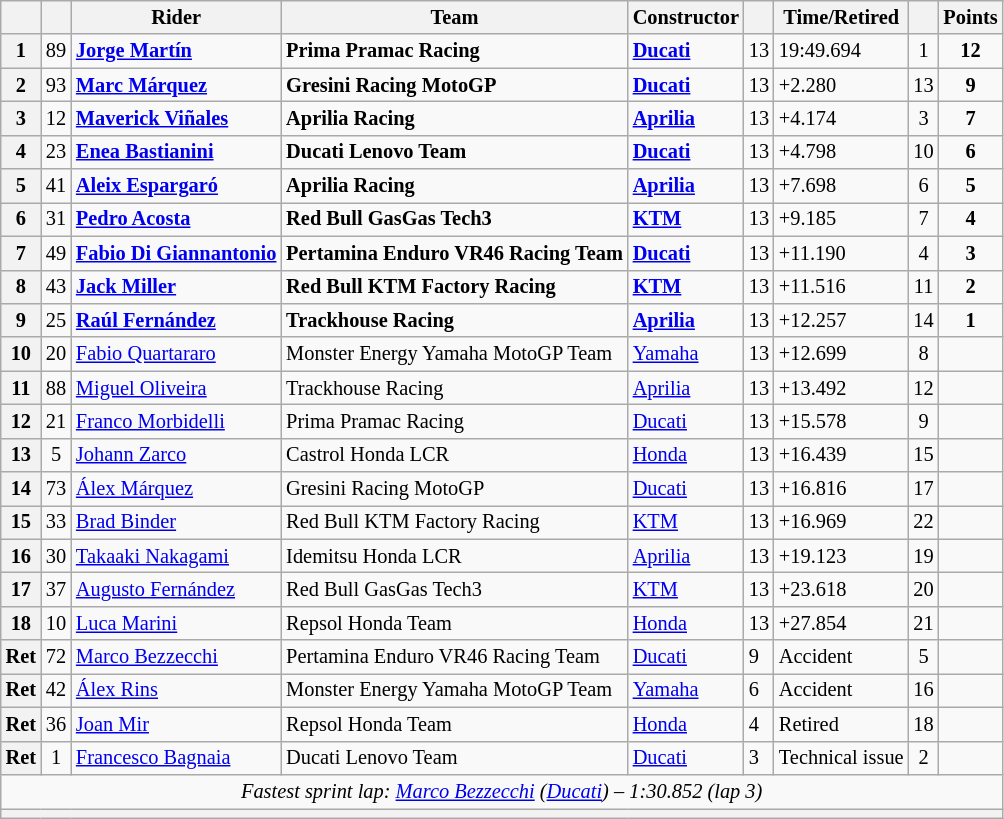<table class="wikitable sortable" style="font-size: 85%;">
<tr>
<th scope="col"></th>
<th scope="col"></th>
<th scope="col">Rider</th>
<th scope="col">Team</th>
<th scope="col">Constructor</th>
<th scope="col" class="unsortable"></th>
<th scope="col" class="unsortable">Time/Retired</th>
<th scope="col"></th>
<th scope="col">Points</th>
</tr>
<tr>
<th scope="row">1</th>
<td align="center">89</td>
<td data-sort-value="mart"> <strong><a href='#'>Jorge Martín</a></strong></td>
<td><strong>Prima Pramac Racing</strong></td>
<td><strong><a href='#'>Ducati</a></strong></td>
<td>13</td>
<td>19:49.694</td>
<td align="center">1</td>
<td align="center"><strong>12</strong></td>
</tr>
<tr>
<th scope="row">2</th>
<td align="center">93</td>
<td data-sort-value="marqm"> <strong><a href='#'>Marc Márquez</a></strong></td>
<td><strong>Gresini Racing MotoGP</strong></td>
<td><strong><a href='#'>Ducati</a></strong></td>
<td>13</td>
<td>+2.280</td>
<td align="center">13</td>
<td align="center"><strong>9</strong></td>
</tr>
<tr>
<th scope="row">3</th>
<td align="center">12</td>
<td data-sort-value="vin"> <strong><a href='#'>Maverick Viñales</a></strong></td>
<td><strong>Aprilia Racing</strong></td>
<td><strong><a href='#'>Aprilia</a></strong></td>
<td>13</td>
<td>+4.174</td>
<td align="center">3</td>
<td align="center"><strong>7</strong></td>
</tr>
<tr>
<th scope="row">4</th>
<td align="center">23</td>
<td data-sort-value="bas"> <strong><a href='#'>Enea Bastianini</a></strong></td>
<td><strong>Ducati Lenovo Team</strong></td>
<td><strong><a href='#'>Ducati</a></strong></td>
<td>13</td>
<td>+4.798</td>
<td align="center">10</td>
<td align="center"><strong>6</strong></td>
</tr>
<tr>
<th scope="row">5</th>
<td align="center">41</td>
<td data-sort-value="esp"> <strong><a href='#'>Aleix Espargaró</a></strong></td>
<td><strong>Aprilia Racing</strong></td>
<td><strong><a href='#'>Aprilia</a></strong></td>
<td>13</td>
<td>+7.698</td>
<td align="center">6</td>
<td align="center"><strong>5</strong></td>
</tr>
<tr>
<th scope="row">6</th>
<td align="center">31</td>
<td data-sort-value="aco"> <strong><a href='#'>Pedro Acosta</a></strong></td>
<td><strong>Red Bull GasGas Tech3</strong></td>
<td><strong><a href='#'>KTM</a></strong></td>
<td>13</td>
<td>+9.185</td>
<td align="center">7</td>
<td align="center"><strong>4</strong></td>
</tr>
<tr>
<th scope="row">7</th>
<td align="center">49</td>
<td data-sort-value="dig"> <strong><a href='#'>Fabio Di Giannantonio</a></strong></td>
<td><strong>Pertamina Enduro VR46 Racing Team</strong></td>
<td><strong><a href='#'>Ducati</a></strong></td>
<td>13</td>
<td>+11.190</td>
<td align="center">4</td>
<td align="center"><strong>3</strong></td>
</tr>
<tr>
<th scope="row">8</th>
<td align="center">43</td>
<td data-sort-value="mil"> <strong><a href='#'>Jack Miller</a></strong></td>
<td><strong>Red Bull KTM Factory Racing</strong></td>
<td><strong><a href='#'>KTM</a></strong></td>
<td>13</td>
<td>+11.516</td>
<td align="center">11</td>
<td align="center"><strong>2</strong></td>
</tr>
<tr>
<th scope="row">9</th>
<td align="center">25</td>
<td data-sort-value="ferr"> <strong><a href='#'>Raúl Fernández</a></strong></td>
<td><strong>Trackhouse Racing</strong></td>
<td><strong><a href='#'>Aprilia</a></strong></td>
<td>13</td>
<td>+12.257</td>
<td align="center">14</td>
<td align="center"><strong>1</strong></td>
</tr>
<tr>
<th scope="row">10</th>
<td align="center">20</td>
<td data-sort-value="qua"> <a href='#'>Fabio Quartararo</a></td>
<td>Monster Energy Yamaha MotoGP Team</td>
<td><a href='#'>Yamaha</a></td>
<td>13</td>
<td>+12.699</td>
<td align="center">8</td>
<td align="center"></td>
</tr>
<tr>
<th scope="row">11</th>
<td align="center">88</td>
<td data-sort-value="oli"> <a href='#'>Miguel Oliveira</a></td>
<td>Trackhouse Racing</td>
<td><a href='#'>Aprilia</a></td>
<td>13</td>
<td>+13.492</td>
<td align="center">12</td>
<td align="center"></td>
</tr>
<tr>
<th scope="row">12</th>
<td align="center">21</td>
<td data-sort-value="mor"> <a href='#'>Franco Morbidelli</a></td>
<td>Prima Pramac Racing</td>
<td><a href='#'>Ducati</a></td>
<td>13</td>
<td>+15.578</td>
<td align="center">9</td>
<td align="center"></td>
</tr>
<tr>
<th scope="row">13</th>
<td align="center">5</td>
<td data-sort-value="zar"> <a href='#'>Johann Zarco</a></td>
<td>Castrol Honda LCR</td>
<td><a href='#'>Honda</a></td>
<td>13</td>
<td>+16.439</td>
<td align="center">15</td>
<td align="center"></td>
</tr>
<tr>
<th scope="row">14</th>
<td align="center">73</td>
<td data-sort-value="marqa"> <a href='#'>Álex Márquez</a></td>
<td>Gresini Racing MotoGP</td>
<td><a href='#'>Ducati</a></td>
<td>13</td>
<td>+16.816</td>
<td align="center">17</td>
<td align="center"></td>
</tr>
<tr>
<th scope="row">15</th>
<td align="center">33</td>
<td data-sort-value="bin"> <a href='#'>Brad Binder</a></td>
<td>Red Bull KTM Factory Racing</td>
<td><a href='#'>KTM</a></td>
<td>13</td>
<td>+16.969</td>
<td align="center">22</td>
<td align="center"></td>
</tr>
<tr>
<th scope="row">16</th>
<td align="center">30</td>
<td data-sort-value="nak"> <a href='#'>Takaaki Nakagami</a></td>
<td>Idemitsu Honda LCR</td>
<td><a href='#'>Aprilia</a></td>
<td>13</td>
<td>+19.123</td>
<td align="center">19</td>
<td align="center"></td>
</tr>
<tr>
<th scope="row">17</th>
<td align="center">37</td>
<td data-sort-value="fera"> <a href='#'>Augusto Fernández</a></td>
<td>Red Bull GasGas Tech3</td>
<td><a href='#'>KTM</a></td>
<td>13</td>
<td>+23.618</td>
<td align="center">20</td>
<td align="center"></td>
</tr>
<tr>
<th scope="row">18</th>
<td align="center">10</td>
<td data-sort-value="mari"> <a href='#'>Luca Marini</a></td>
<td>Repsol Honda Team</td>
<td><a href='#'>Honda</a></td>
<td>13</td>
<td>+27.854</td>
<td align="center">21</td>
<td align="center"></td>
</tr>
<tr>
<th scope="row">Ret</th>
<td align="center">72</td>
<td data-sort-value="bez"> <a href='#'>Marco Bezzecchi</a></td>
<td>Pertamina Enduro VR46 Racing Team</td>
<td><a href='#'>Ducati</a></td>
<td>9</td>
<td>Accident</td>
<td align="center">5</td>
<td align="center"></td>
</tr>
<tr>
<th scope="row">Ret</th>
<td align="center">42</td>
<td data-sort-value="rin"> <a href='#'>Álex Rins</a></td>
<td>Monster Energy Yamaha MotoGP Team</td>
<td><a href='#'>Yamaha</a></td>
<td>6</td>
<td>Accident</td>
<td align="center">16</td>
<td align="center"></td>
</tr>
<tr>
<th scope="row">Ret</th>
<td align="center">36</td>
<td data-sort-value="mir"> <a href='#'>Joan Mir</a></td>
<td>Repsol Honda Team</td>
<td><a href='#'>Honda</a></td>
<td>4</td>
<td>Retired</td>
<td align="center">18</td>
<td align="center"></td>
</tr>
<tr>
<th scope="row">Ret</th>
<td align="center">1</td>
<td data-sort-value="bag"> <a href='#'>Francesco Bagnaia</a></td>
<td>Ducati Lenovo Team</td>
<td><a href='#'>Ducati</a></td>
<td>3</td>
<td>Technical issue</td>
<td align="center">2</td>
<td align="center"></td>
</tr>
<tr class="sortbottom">
<td colspan="9" style="text-align:center"><em>Fastest sprint lap:  <a href='#'>Marco Bezzecchi</a> (<a href='#'>Ducati</a>) – 1:30.852 (lap 3)</em></td>
</tr>
<tr>
<th colspan=9></th>
</tr>
</table>
